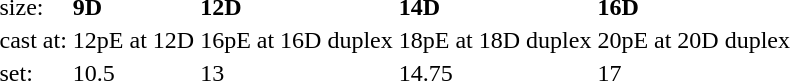<table style="margin-left:40px;">
<tr>
<td>size:</td>
<td><strong>9D</strong></td>
<td><strong>12D</strong></td>
<td><strong>14D</strong></td>
<td><strong>16D</strong></td>
</tr>
<tr>
<td>cast at:</td>
<td>12pE at 12D</td>
<td>16pE at 16D duplex</td>
<td>18pE at 18D duplex</td>
<td>20pE at 20D duplex</td>
</tr>
<tr>
<td>set:</td>
<td>10.5</td>
<td>13</td>
<td>14.75</td>
<td>17</td>
</tr>
</table>
